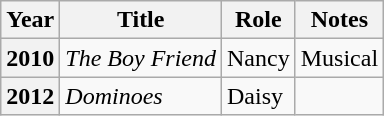<table class="wikitable plainrowheaders sortable">
<tr>
<th scope="col">Year</th>
<th scope="col">Title</th>
<th scope="col">Role</th>
<th scope="col" class="unsortable">Notes</th>
</tr>
<tr>
<th scope="row">2010</th>
<td><em>The Boy Friend</em></td>
<td>Nancy</td>
<td>Musical</td>
</tr>
<tr>
<th scope="row">2012</th>
<td><em>Dominoes</em></td>
<td>Daisy</td>
<td></td>
</tr>
</table>
